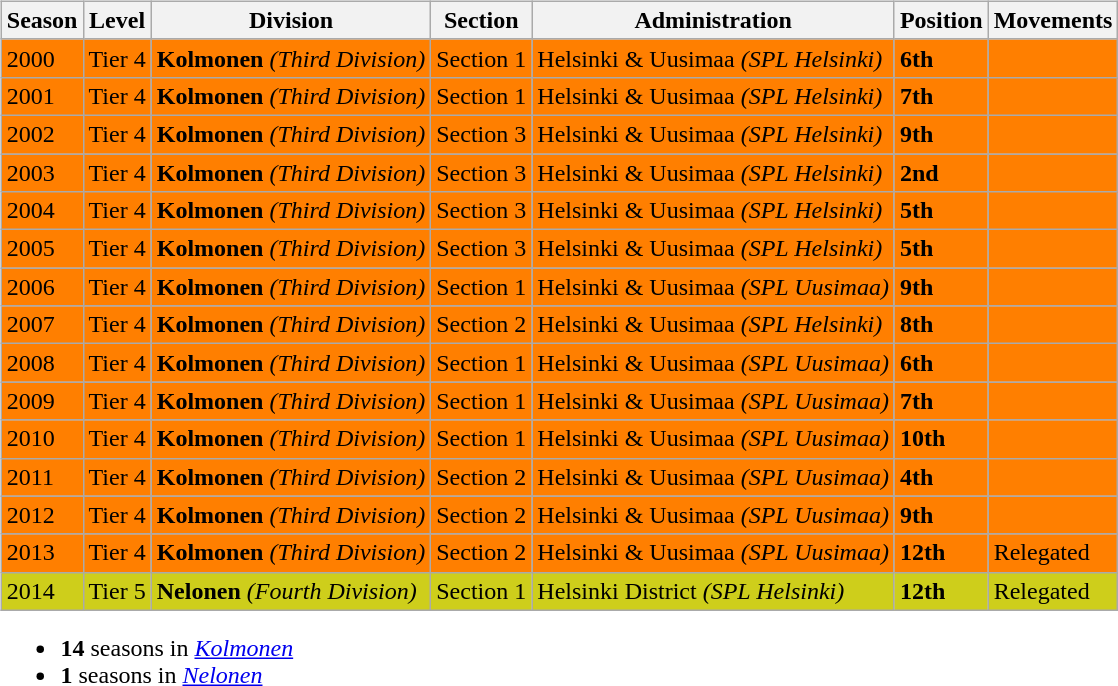<table>
<tr>
<td valign="top" width=0%><br><table class="wikitable">
<tr style="background:#f0f6fa;">
<th><strong>Season</strong></th>
<th><strong>Level</strong></th>
<th><strong>Division</strong></th>
<th><strong>Section</strong></th>
<th><strong>Administration</strong></th>
<th><strong>Position</strong></th>
<th><strong>Movements</strong></th>
</tr>
<tr>
<td style="background:#FF7F00;">2000</td>
<td style="background:#FF7F00;">Tier 4</td>
<td style="background:#FF7F00;"><strong>Kolmonen</strong> <em>(Third Division)</em></td>
<td style="background:#FF7F00;">Section 1</td>
<td style="background:#FF7F00;">Helsinki & Uusimaa <em>(SPL Helsinki)</em></td>
<td style="background:#FF7F00;"><strong>6th</strong></td>
<td style="background:#FF7F00;"></td>
</tr>
<tr>
<td style="background:#FF7F00;">2001</td>
<td style="background:#FF7F00;">Tier 4</td>
<td style="background:#FF7F00;"><strong>Kolmonen</strong> <em>(Third Division)</em></td>
<td style="background:#FF7F00;">Section 1</td>
<td style="background:#FF7F00;">Helsinki & Uusimaa <em>(SPL Helsinki)</em></td>
<td style="background:#FF7F00;"><strong>7th</strong></td>
<td style="background:#FF7F00;"></td>
</tr>
<tr>
<td style="background:#FF7F00;">2002</td>
<td style="background:#FF7F00;">Tier 4</td>
<td style="background:#FF7F00;"><strong>Kolmonen</strong> <em>(Third Division)</em></td>
<td style="background:#FF7F00;">Section 3</td>
<td style="background:#FF7F00;">Helsinki & Uusimaa <em>(SPL Helsinki)</em></td>
<td style="background:#FF7F00;"><strong>9th</strong></td>
<td style="background:#FF7F00;"></td>
</tr>
<tr>
<td style="background:#FF7F00;">2003</td>
<td style="background:#FF7F00;">Tier 4</td>
<td style="background:#FF7F00;"><strong>Kolmonen</strong> <em>(Third Division)</em></td>
<td style="background:#FF7F00;">Section 3</td>
<td style="background:#FF7F00;">Helsinki & Uusimaa <em>(SPL Helsinki)</em></td>
<td style="background:#FF7F00;"><strong>2nd</strong></td>
<td style="background:#FF7F00;"></td>
</tr>
<tr>
<td style="background:#FF7F00;">2004</td>
<td style="background:#FF7F00;">Tier 4</td>
<td style="background:#FF7F00;"><strong>Kolmonen</strong> <em>(Third Division)</em></td>
<td style="background:#FF7F00;">Section 3</td>
<td style="background:#FF7F00;">Helsinki & Uusimaa <em>(SPL Helsinki)</em></td>
<td style="background:#FF7F00;"><strong>5th</strong></td>
<td style="background:#FF7F00;"></td>
</tr>
<tr>
<td style="background:#FF7F00;">2005</td>
<td style="background:#FF7F00;">Tier 4</td>
<td style="background:#FF7F00;"><strong>Kolmonen</strong> <em>(Third Division)</em></td>
<td style="background:#FF7F00;">Section 3</td>
<td style="background:#FF7F00;">Helsinki & Uusimaa <em>(SPL Helsinki)</em></td>
<td style="background:#FF7F00;"><strong>5th</strong></td>
<td style="background:#FF7F00;"></td>
</tr>
<tr>
<td style="background:#FF7F00;">2006</td>
<td style="background:#FF7F00;">Tier 4</td>
<td style="background:#FF7F00;"><strong>Kolmonen</strong> <em>(Third Division)</em></td>
<td style="background:#FF7F00;">Section 1</td>
<td style="background:#FF7F00;">Helsinki & Uusimaa <em>(SPL Uusimaa)</em></td>
<td style="background:#FF7F00;"><strong>9th</strong></td>
<td style="background:#FF7F00;"></td>
</tr>
<tr>
<td style="background:#FF7F00;">2007</td>
<td style="background:#FF7F00;">Tier 4</td>
<td style="background:#FF7F00;"><strong>Kolmonen</strong> <em>(Third Division)</em></td>
<td style="background:#FF7F00;">Section 2</td>
<td style="background:#FF7F00;">Helsinki & Uusimaa <em>(SPL Helsinki)</em></td>
<td style="background:#FF7F00;"><strong>8th</strong></td>
<td style="background:#FF7F00;"></td>
</tr>
<tr>
<td style="background:#FF7F00;">2008</td>
<td style="background:#FF7F00;">Tier 4</td>
<td style="background:#FF7F00;"><strong>Kolmonen</strong> <em>(Third Division)</em></td>
<td style="background:#FF7F00;">Section 1</td>
<td style="background:#FF7F00;">Helsinki & Uusimaa <em>(SPL Uusimaa)</em></td>
<td style="background:#FF7F00;"><strong>6th</strong></td>
<td style="background:#FF7F00;"></td>
</tr>
<tr>
<td style="background:#FF7F00;">2009</td>
<td style="background:#FF7F00;">Tier 4</td>
<td style="background:#FF7F00;"><strong>Kolmonen</strong> <em>(Third Division)</em></td>
<td style="background:#FF7F00;">Section 1</td>
<td style="background:#FF7F00;">Helsinki & Uusimaa <em>(SPL Uusimaa)</em></td>
<td style="background:#FF7F00;"><strong>7th</strong></td>
<td style="background:#FF7F00;"></td>
</tr>
<tr>
<td style="background:#FF7F00;">2010</td>
<td style="background:#FF7F00;">Tier 4</td>
<td style="background:#FF7F00;"><strong>Kolmonen</strong> <em>(Third Division)</em></td>
<td style="background:#FF7F00;">Section 1</td>
<td style="background:#FF7F00;">Helsinki & Uusimaa <em>(SPL Uusimaa)</em></td>
<td style="background:#FF7F00;"><strong>10th</strong></td>
<td style="background:#FF7F00;"></td>
</tr>
<tr>
<td style="background:#FF7F00;">2011</td>
<td style="background:#FF7F00;">Tier 4</td>
<td style="background:#FF7F00;"><strong>Kolmonen</strong> <em>(Third Division)</em></td>
<td style="background:#FF7F00;">Section 2</td>
<td style="background:#FF7F00;">Helsinki & Uusimaa <em>(SPL Uusimaa)</em></td>
<td style="background:#FF7F00;"><strong>4th</strong></td>
<td style="background:#FF7F00;"></td>
</tr>
<tr>
<td style="background:#FF7F00;">2012</td>
<td style="background:#FF7F00;">Tier 4</td>
<td style="background:#FF7F00;"><strong>Kolmonen</strong> <em>(Third Division)</em></td>
<td style="background:#FF7F00;">Section 2</td>
<td style="background:#FF7F00;">Helsinki & Uusimaa <em>(SPL Uusimaa)</em></td>
<td style="background:#FF7F00;"><strong>9th</strong></td>
<td style="background:#FF7F00;"></td>
</tr>
<tr>
<td style="background:#FF7F00;">2013</td>
<td style="background:#FF7F00;">Tier 4</td>
<td style="background:#FF7F00;"><strong>Kolmonen</strong> <em>(Third Division)</em></td>
<td style="background:#FF7F00;">Section 2</td>
<td style="background:#FF7F00;">Helsinki & Uusimaa <em>(SPL Uusimaa)</em></td>
<td style="background:#FF7F00;"><strong>12th</strong></td>
<td style="background:#FF7F00;">Relegated</td>
</tr>
<tr>
<td style="background:#CECE1B;">2014</td>
<td style="background:#CECE1B;">Tier 5</td>
<td style="background:#CECE1B;"><strong>Nelonen</strong> <em>(Fourth Division)</em></td>
<td style="background:#CECE1B;">Section 1</td>
<td style="background:#CECE1B;">Helsinki District <em>(SPL Helsinki)</em></td>
<td style="background:#CECE1B;"><strong>12th</strong></td>
<td style="background:#CECE1B;">Relegated</td>
</tr>
</table>
<ul><li><strong>14</strong> seasons in <em><a href='#'>Kolmonen</a></em></li><li><strong>1</strong> seasons in <em><a href='#'>Nelonen</a></em></li></ul></td>
</tr>
</table>
